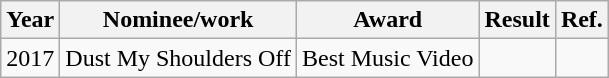<table class="wikitable">
<tr>
<th>Year</th>
<th>Nominee/work</th>
<th>Award</th>
<th><strong>Result</strong></th>
<th>Ref.</th>
</tr>
<tr>
<td>2017</td>
<td>Dust My Shoulders Off</td>
<td>Best Music Video</td>
<td></td>
<td></td>
</tr>
</table>
